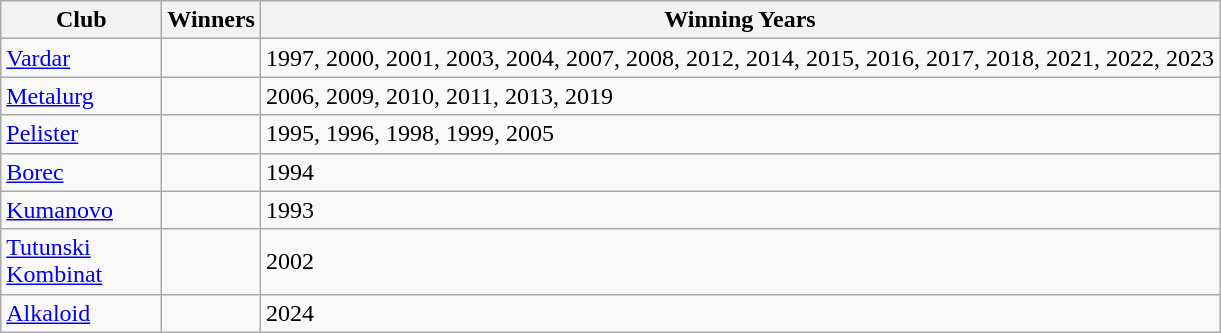<table class="sortable wikitable">
<tr>
<th width=100>Club</th>
<th>Winners</th>
<th>Winning Years</th>
</tr>
<tr>
<td><a href='#'>Vardar</a></td>
<td></td>
<td>1997, 2000, 2001, 2003, 2004, 2007, 2008, 2012, 2014, 2015, 2016, 2017, 2018, 2021, 2022, 2023</td>
</tr>
<tr>
<td><a href='#'>Metalurg</a></td>
<td></td>
<td>2006, 2009, 2010, 2011, 2013, 2019</td>
</tr>
<tr>
<td><a href='#'>Pelister</a></td>
<td></td>
<td>1995, 1996, 1998, 1999, 2005</td>
</tr>
<tr>
<td><a href='#'>Borec</a></td>
<td></td>
<td>1994</td>
</tr>
<tr>
<td><a href='#'>Kumanovo</a></td>
<td></td>
<td>1993</td>
</tr>
<tr>
<td><a href='#'>Tutunski Kombinat</a></td>
<td></td>
<td>2002</td>
</tr>
<tr>
<td><a href='#'>Alkaloid</a></td>
<td></td>
<td>2024</td>
</tr>
</table>
